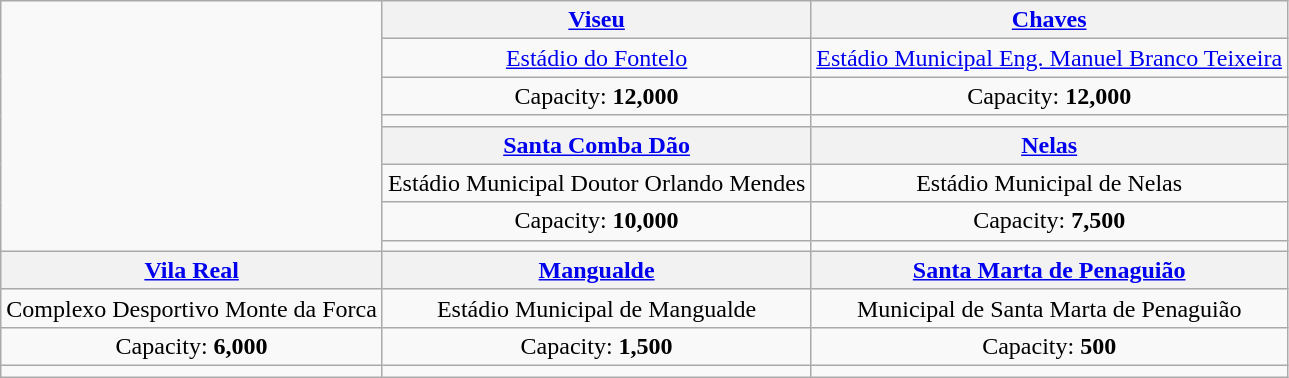<table class="wikitable" style="text-align:center">
<tr>
<td rowspan=8></td>
<th><a href='#'>Viseu</a></th>
<th><a href='#'>Chaves</a></th>
</tr>
<tr>
<td><a href='#'>Estádio do Fontelo</a></td>
<td><a href='#'>Estádio Municipal Eng. Manuel Branco Teixeira</a></td>
</tr>
<tr>
<td>Capacity: <strong>12,000</strong></td>
<td>Capacity: <strong>12,000</strong></td>
</tr>
<tr>
<td></td>
<td></td>
</tr>
<tr>
<th><a href='#'>Santa Comba Dão</a></th>
<th><a href='#'>Nelas</a></th>
</tr>
<tr>
<td>Estádio Municipal Doutor Orlando Mendes</td>
<td>Estádio Municipal de Nelas</td>
</tr>
<tr>
<td>Capacity: <strong>10,000</strong></td>
<td>Capacity: <strong>7,500</strong></td>
</tr>
<tr>
<td></td>
<td></td>
</tr>
<tr>
<th><a href='#'>Vila Real</a></th>
<th><a href='#'>Mangualde</a></th>
<th><a href='#'>Santa Marta de Penaguião</a></th>
</tr>
<tr>
<td>Complexo Desportivo Monte da Forca</td>
<td>Estádio Municipal de Mangualde</td>
<td>Municipal de Santa Marta de Penaguião</td>
</tr>
<tr>
<td>Capacity: <strong>6,000</strong></td>
<td>Capacity: <strong>1,500</strong></td>
<td>Capacity: <strong>500</strong></td>
</tr>
<tr>
<td></td>
<td></td>
<td></td>
</tr>
</table>
